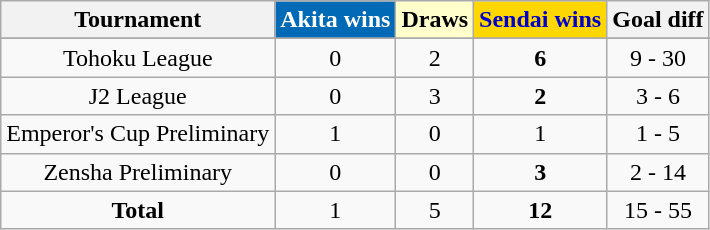<table class="wikitable" style="text-align:center;">
<tr>
<th>Tournament</th>
<th style="color:white; background:#006AB6;">Akita wins</th>
<th style="color:black; background:#FFFFCC;">Draws</th>
<th style="color:#0000CD; background:#FFD700;">Sendai wins</th>
<th>Goal diff</th>
</tr>
<tr>
</tr>
<tr>
<td>Tohoku League</td>
<td>0</td>
<td>2</td>
<td><strong>6</strong></td>
<td>9 - 30</td>
</tr>
<tr>
<td>J2 League</td>
<td>0</td>
<td>3</td>
<td><strong>2</strong></td>
<td>3 - 6</td>
</tr>
<tr>
<td>Emperor's Cup  Preliminary</td>
<td>1</td>
<td>0</td>
<td>1</td>
<td>1 - 5</td>
</tr>
<tr>
<td>Zensha Preliminary</td>
<td>0</td>
<td>0</td>
<td><strong>3 </strong></td>
<td>2 - 14</td>
</tr>
<tr>
<td><strong>Total</strong></td>
<td>1</td>
<td>5</td>
<td><strong>12</strong></td>
<td>15 - 55</td>
</tr>
</table>
